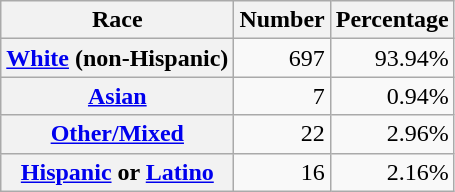<table class="wikitable" style="text-align:right">
<tr>
<th scope="col">Race</th>
<th scope="col">Number</th>
<th scope="col">Percentage</th>
</tr>
<tr>
<th scope="row"><a href='#'>White</a> (non-Hispanic)</th>
<td>697</td>
<td>93.94%</td>
</tr>
<tr>
<th scope="row"><a href='#'>Asian</a></th>
<td>7</td>
<td>0.94%</td>
</tr>
<tr>
<th scope="row"><a href='#'>Other/Mixed</a></th>
<td>22</td>
<td>2.96%</td>
</tr>
<tr>
<th scope="row"><a href='#'>Hispanic</a> or <a href='#'>Latino</a></th>
<td>16</td>
<td>2.16%</td>
</tr>
</table>
